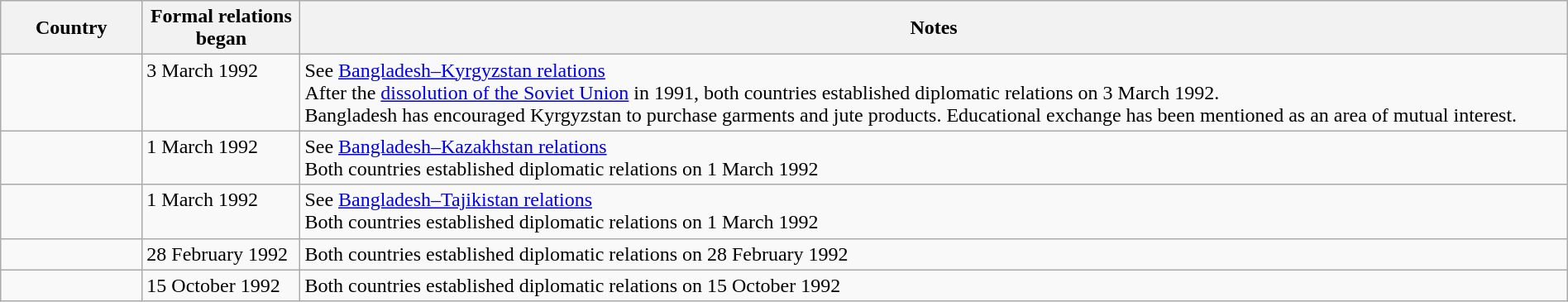<table class="wikitable sortable" style="width:100%; margin:auto;">
<tr>
<th style="width:80pt;">Country</th>
<th style="width:90pt;">Formal relations began</th>
<th class=unsortable>Notes</th>
</tr>
<tr valign="top">
<td></td>
<td>3 March 1992</td>
<td>See <a href='#'>Bangladesh–Kyrgyzstan relations</a><br>After the <a href='#'>dissolution of the Soviet Union</a> in 1991, both countries established diplomatic relations on 3 March 1992.<br>Bangladesh has encouraged Kyrgyzstan to purchase garments and jute products. Educational exchange has been mentioned as an area of mutual interest.</td>
</tr>
<tr valign="top">
<td></td>
<td>1 March 1992</td>
<td>See <a href='#'>Bangladesh–Kazakhstan relations</a><br>Both countries established diplomatic relations on 1 March 1992</td>
</tr>
<tr valign="top">
<td></td>
<td>1 March 1992</td>
<td>See <a href='#'>Bangladesh–Tajikistan relations</a><br>Both countries established diplomatic relations on 1 March 1992</td>
</tr>
<tr valign="top">
<td></td>
<td>28 February 1992</td>
<td>Both countries established diplomatic relations on 28 February 1992</td>
</tr>
<tr valign="top">
<td></td>
<td>15 October 1992</td>
<td>Both countries established diplomatic relations on 15 October 1992</td>
</tr>
</table>
